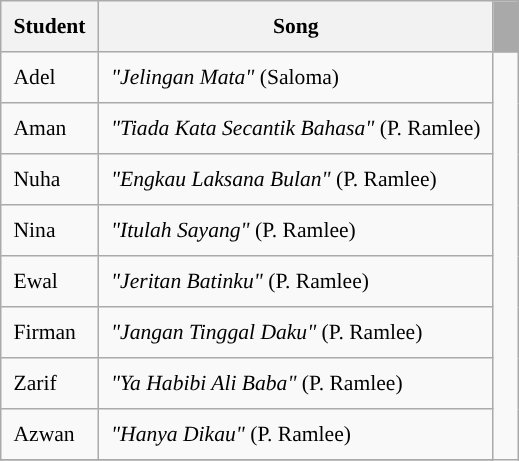<table border="8" cellpadding="8" cellspacing="0" style="margin:  1em 1em 1em 0; background: #f9f9f9; border: 1px #aaa  solid; border-collapse: collapse; font-size: 90%;">
<tr bgcolor="#f2f2f2">
<th>Student</th>
<th>Song</th>
<th style="background: darkgray;"></th>
</tr>
<tr>
<td>Adel</td>
<td><em>"Jelingan Mata"</em> (Saloma)</td>
</tr>
<tr>
<td>Aman</td>
<td><em>"Tiada Kata Secantik Bahasa"</em> (P. Ramlee)</td>
</tr>
<tr>
<td>Nuha</td>
<td><em>"Engkau Laksana Bulan"</em> (P. Ramlee)</td>
</tr>
<tr>
<td>Nina</td>
<td><em>"Itulah Sayang"</em> (P. Ramlee)</td>
</tr>
<tr>
<td>Ewal</td>
<td><em>"Jeritan Batinku"</em> (P. Ramlee)</td>
</tr>
<tr>
<td>Firman</td>
<td><em>"Jangan Tinggal Daku"</em> (P. Ramlee)</td>
</tr>
<tr>
<td>Zarif</td>
<td><em>"Ya Habibi Ali Baba"</em> (P. Ramlee)</td>
</tr>
<tr>
<td>Azwan</td>
<td><em>"Hanya Dikau"</em> (P. Ramlee)</td>
</tr>
<tr>
</tr>
</table>
